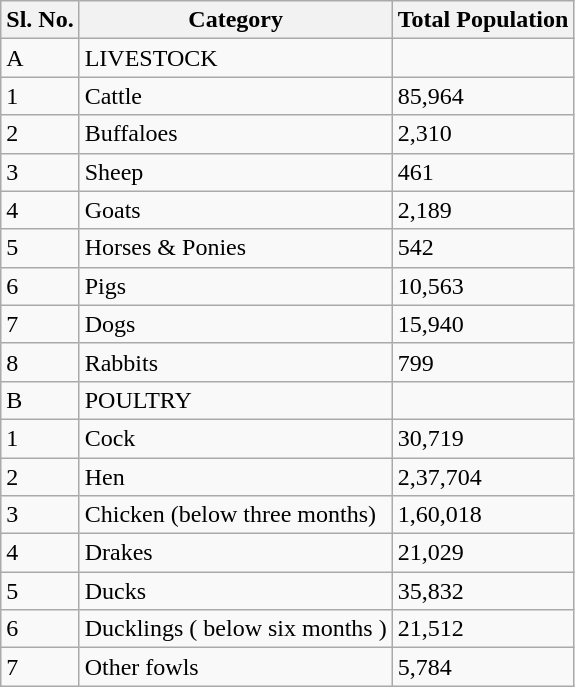<table class=wikitable>
<tr>
<th>Sl. No.</th>
<th>Category</th>
<th>Total Population</th>
</tr>
<tr>
<td>A</td>
<td>LIVESTOCK</td>
<td></td>
</tr>
<tr>
<td>1</td>
<td>Cattle</td>
<td>85,964</td>
</tr>
<tr>
<td>2</td>
<td>Buffaloes</td>
<td>2,310</td>
</tr>
<tr>
<td>3</td>
<td>Sheep</td>
<td>461</td>
</tr>
<tr>
<td>4</td>
<td>Goats</td>
<td>2,189</td>
</tr>
<tr>
<td>5</td>
<td>Horses & Ponies</td>
<td>542</td>
</tr>
<tr>
<td>6</td>
<td>Pigs</td>
<td>10,563</td>
</tr>
<tr>
<td>7</td>
<td>Dogs</td>
<td>15,940</td>
</tr>
<tr>
<td>8</td>
<td>Rabbits</td>
<td>799</td>
</tr>
<tr>
<td>B</td>
<td>POULTRY</td>
</tr>
<tr>
<td>1</td>
<td>Cock</td>
<td>30,719</td>
</tr>
<tr>
<td>2</td>
<td>Hen</td>
<td>2,37,704</td>
</tr>
<tr>
<td>3</td>
<td>Chicken (below three months)</td>
<td>1,60,018</td>
</tr>
<tr>
<td>4</td>
<td>Drakes</td>
<td>21,029</td>
</tr>
<tr>
<td>5</td>
<td>Ducks</td>
<td>35,832</td>
</tr>
<tr>
<td>6</td>
<td>Ducklings ( below six months )</td>
<td>21,512</td>
</tr>
<tr>
<td>7</td>
<td>Other fowls</td>
<td>5,784</td>
</tr>
</table>
